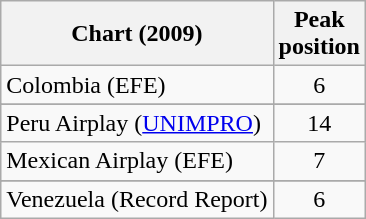<table class="wikitable sortable">
<tr>
<th>Chart (2009)</th>
<th>Peak<br>position</th>
</tr>
<tr>
<td>Colombia (EFE)</td>
<td style="text-align:center;">6</td>
</tr>
<tr>
</tr>
<tr>
<td>Peru Airplay (<a href='#'>UNIMPRO</a>)</td>
<td style="text-align:center;">14</td>
</tr>
<tr>
<td>Mexican Airplay (EFE)</td>
<td style="text-align:center;">7</td>
</tr>
<tr>
</tr>
<tr>
</tr>
<tr>
</tr>
<tr>
</tr>
<tr>
<td>Venezuela (Record Report)</td>
<td style="text-align:center;">6</td>
</tr>
</table>
